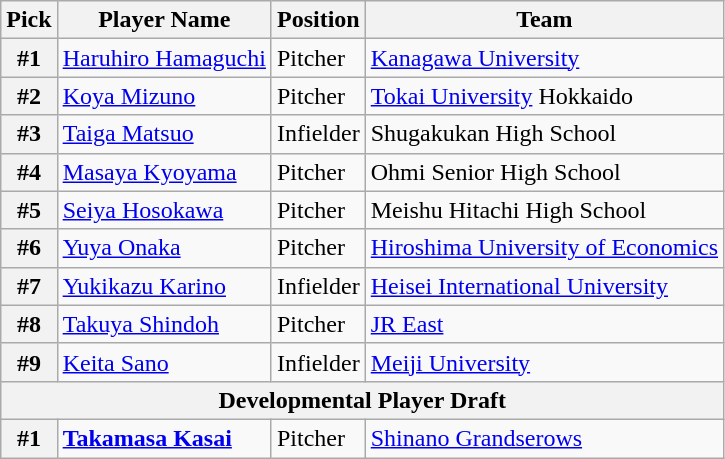<table class="wikitable">
<tr>
<th>Pick</th>
<th>Player Name</th>
<th>Position</th>
<th>Team</th>
</tr>
<tr>
<th>#1</th>
<td><a href='#'>Haruhiro Hamaguchi</a></td>
<td>Pitcher</td>
<td><a href='#'>Kanagawa University</a></td>
</tr>
<tr>
<th>#2</th>
<td><a href='#'>Koya Mizuno</a></td>
<td>Pitcher</td>
<td><a href='#'>Tokai University</a> Hokkaido</td>
</tr>
<tr>
<th>#3</th>
<td><a href='#'>Taiga Matsuo</a></td>
<td>Infielder</td>
<td>Shugakukan High School</td>
</tr>
<tr>
<th>#4</th>
<td><a href='#'>Masaya Kyoyama</a></td>
<td>Pitcher</td>
<td>Ohmi Senior High School</td>
</tr>
<tr>
<th>#5</th>
<td><a href='#'>Seiya Hosokawa</a></td>
<td>Pitcher</td>
<td>Meishu Hitachi High School</td>
</tr>
<tr>
<th>#6</th>
<td><a href='#'>Yuya Onaka</a></td>
<td>Pitcher</td>
<td><a href='#'>Hiroshima University of Economics</a></td>
</tr>
<tr>
<th>#7</th>
<td><a href='#'>Yukikazu Karino</a></td>
<td>Infielder</td>
<td><a href='#'>Heisei International University</a></td>
</tr>
<tr>
<th>#8</th>
<td><a href='#'>Takuya Shindoh</a></td>
<td>Pitcher</td>
<td><a href='#'>JR East</a></td>
</tr>
<tr>
<th>#9</th>
<td><a href='#'>Keita Sano</a></td>
<td>Infielder</td>
<td><a href='#'>Meiji University</a></td>
</tr>
<tr>
<th colspan="5">Developmental Player Draft</th>
</tr>
<tr>
<th>#1</th>
<td><strong><a href='#'>Takamasa Kasai</a></strong></td>
<td>Pitcher</td>
<td><a href='#'>Shinano Grandserows</a></td>
</tr>
</table>
